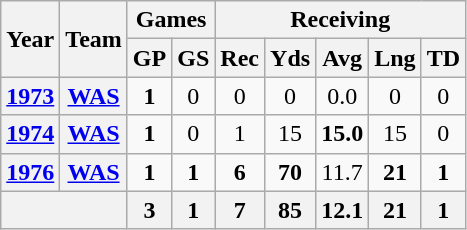<table class="wikitable" style="text-align:center">
<tr>
<th rowspan="2">Year</th>
<th rowspan="2">Team</th>
<th colspan="2">Games</th>
<th colspan="5">Receiving</th>
</tr>
<tr>
<th>GP</th>
<th>GS</th>
<th>Rec</th>
<th>Yds</th>
<th>Avg</th>
<th>Lng</th>
<th>TD</th>
</tr>
<tr>
<th><a href='#'>1973</a></th>
<th><a href='#'>WAS</a></th>
<td><strong>1</strong></td>
<td>0</td>
<td>0</td>
<td>0</td>
<td>0.0</td>
<td>0</td>
<td>0</td>
</tr>
<tr>
<th><a href='#'>1974</a></th>
<th><a href='#'>WAS</a></th>
<td><strong>1</strong></td>
<td>0</td>
<td>1</td>
<td>15</td>
<td><strong>15.0</strong></td>
<td>15</td>
<td>0</td>
</tr>
<tr>
<th><a href='#'>1976</a></th>
<th><a href='#'>WAS</a></th>
<td><strong>1</strong></td>
<td><strong>1</strong></td>
<td><strong>6</strong></td>
<td><strong>70</strong></td>
<td>11.7</td>
<td><strong>21</strong></td>
<td><strong>1</strong></td>
</tr>
<tr>
<th colspan="2"></th>
<th>3</th>
<th>1</th>
<th>7</th>
<th>85</th>
<th>12.1</th>
<th>21</th>
<th>1</th>
</tr>
</table>
